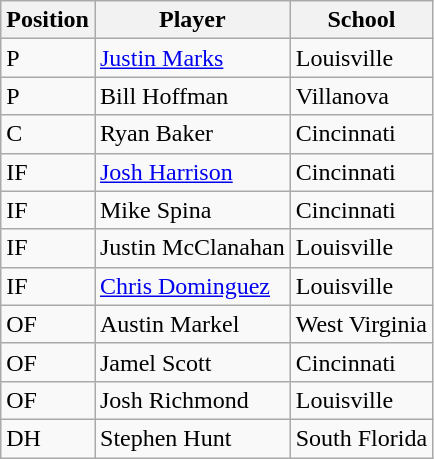<table class="wikitable">
<tr>
<th>Position</th>
<th>Player</th>
<th>School</th>
</tr>
<tr>
<td>P</td>
<td><a href='#'>Justin Marks</a></td>
<td>Louisville</td>
</tr>
<tr>
<td>P</td>
<td>Bill Hoffman</td>
<td>Villanova</td>
</tr>
<tr>
<td>C</td>
<td>Ryan Baker</td>
<td>Cincinnati</td>
</tr>
<tr>
<td>IF</td>
<td><a href='#'>Josh Harrison</a></td>
<td>Cincinnati</td>
</tr>
<tr>
<td>IF</td>
<td>Mike Spina</td>
<td>Cincinnati</td>
</tr>
<tr>
<td>IF</td>
<td>Justin McClanahan</td>
<td>Louisville</td>
</tr>
<tr>
<td>IF</td>
<td><a href='#'>Chris Dominguez</a></td>
<td>Louisville</td>
</tr>
<tr>
<td>OF</td>
<td>Austin Markel</td>
<td>West Virginia</td>
</tr>
<tr>
<td>OF</td>
<td>Jamel Scott</td>
<td>Cincinnati</td>
</tr>
<tr>
<td>OF</td>
<td>Josh Richmond</td>
<td>Louisville</td>
</tr>
<tr>
<td>DH</td>
<td>Stephen Hunt</td>
<td>South Florida</td>
</tr>
</table>
